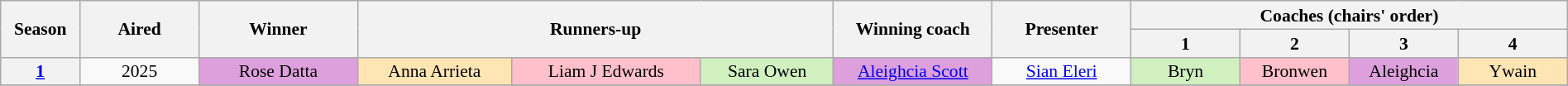<table class="wikitable" style="text-align:center; font-size:90%; line-height:16px; width:100%">
<tr>
<th rowspan="2" scope="col" width="04%">Season</th>
<th rowspan="2" scope="col" width="06%">Aired</th>
<th rowspan="2" scope="col" width="08%">Winner</th>
<th colspan=3 rowspan="2" scope="col" width="24%">Runners-up</th>
<th rowspan="2" scope="col" width="08%">Winning coach</th>
<th rowspan="2" scope="col" width="07%">Presenter</th>
<th colspan="4" scope="col" width="20%">Coaches (chairs' order)</th>
</tr>
<tr>
<th width="5.5%">1</th>
<th width="5.5%">2</th>
<th width="5.5%">3</th>
<th width="5.5%">4</th>
</tr>
<tr>
<th><a href='#'>1</a></th>
<td>2025</td>
<td style="background:#dda0dd">Rose Datta</td>
<td style="background:#ffe5b4">Anna Arrieta</td>
<td style="background:pink">Liam J Edwards</td>
<td style="background:#d0f0c0">Sara Owen</td>
<td style="background:#dda0dd"><a href='#'>Aleighcia Scott</a></td>
<td><a href='#'>Sian Eleri</a></td>
<td style="background:#d0f0c0">Bryn</td>
<td style="background:pink">Bronwen</td>
<td style="background:#dda0dd">Aleighcia</td>
<td style="background:#ffe5b4">Ywain</td>
</tr>
<tr>
</tr>
</table>
